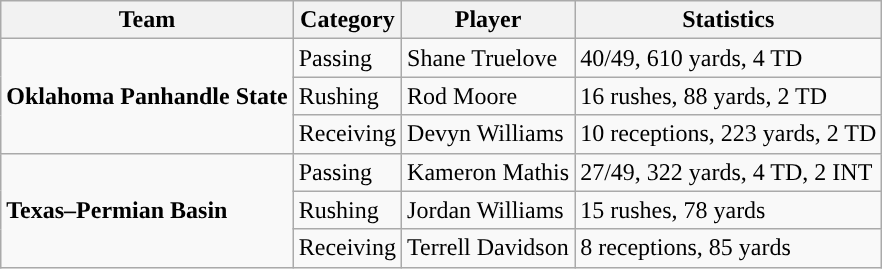<table class="wikitable" style="float: left;">
<tr>
<th>Team</th>
<th>Category</th>
<th>Player</th>
<th>Statistics</th>
</tr>
<tr>
<td rowspan=3><strong>Oklahoma Panhandle State</strong></td>
<td>Passing</td>
<td>Shane Truelove</td>
<td>40/49, 610 yards, 4 TD</td>
</tr>
<tr>
<td>Rushing</td>
<td>Rod Moore</td>
<td>16 rushes, 88 yards, 2 TD</td>
</tr>
<tr>
<td>Receiving</td>
<td>Devyn Williams</td>
<td>10 receptions, 223 yards, 2 TD</td>
</tr>
<tr>
<td rowspan=3><strong>Texas–Permian Basin</strong></td>
<td>Passing</td>
<td>Kameron Mathis</td>
<td>27/49, 322 yards, 4 TD, 2 INT</td>
</tr>
<tr>
<td>Rushing</td>
<td>Jordan Williams</td>
<td>15 rushes, 78 yards</td>
</tr>
<tr>
<td>Receiving</td>
<td>Terrell Davidson</td>
<td>8 receptions, 85 yards</td>
</tr>
</table>
